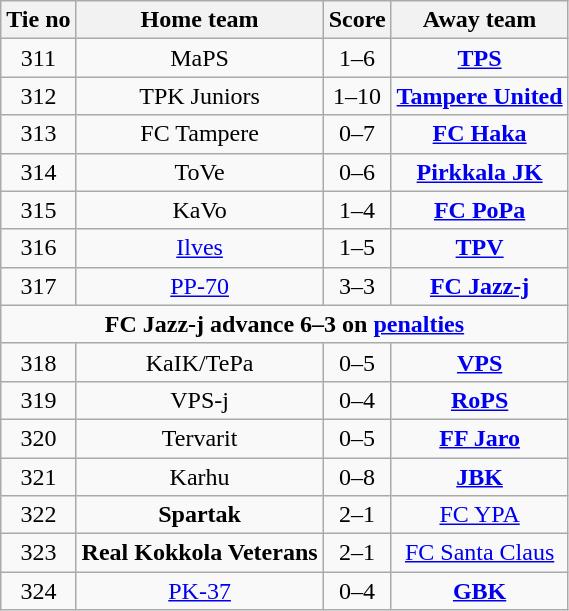<table class="wikitable" style="text-align: center">
<tr>
<th>Tie no</th>
<th>Home team</th>
<th>Score</th>
<th>Away team</th>
</tr>
<tr>
<td>311</td>
<td>MaPS</td>
<td>1–6</td>
<td><strong><a href='#'>TPS</a></strong></td>
</tr>
<tr>
<td>312</td>
<td>TPK Juniors</td>
<td>1–10</td>
<td><strong><a href='#'>Tampere United</a></strong></td>
</tr>
<tr>
<td>313</td>
<td>FC Tampere</td>
<td>0–7</td>
<td><strong><a href='#'>FC Haka</a></strong></td>
</tr>
<tr>
<td>314</td>
<td>ToVe</td>
<td>0–6</td>
<td><strong><a href='#'>Pirkkala JK</a></strong></td>
</tr>
<tr>
<td>315</td>
<td>KaVo</td>
<td>1–4</td>
<td><strong><a href='#'>FC PoPa</a></strong></td>
</tr>
<tr>
<td>316</td>
<td><a href='#'>Ilves</a></td>
<td>1–5</td>
<td><strong><a href='#'>TPV</a></strong></td>
</tr>
<tr>
<td>317</td>
<td><a href='#'>PP-70</a></td>
<td>3–3 </td>
<td><strong><a href='#'>FC Jazz-j</a></strong></td>
</tr>
<tr>
<td colspan=4><strong>FC Jazz-j advance 6–3 on <a href='#'>penalties</a></strong></td>
</tr>
<tr>
<td>318</td>
<td>KaIK/TePa</td>
<td>0–5</td>
<td><strong><a href='#'>VPS</a></strong></td>
</tr>
<tr>
<td>319</td>
<td>VPS-j</td>
<td>0–4</td>
<td><strong><a href='#'>RoPS</a></strong></td>
</tr>
<tr>
<td>320</td>
<td>Tervarit</td>
<td>0–5</td>
<td><strong><a href='#'>FF Jaro</a></strong></td>
</tr>
<tr>
<td>321</td>
<td>Karhu</td>
<td>0–8</td>
<td><strong><a href='#'>JBK</a></strong></td>
</tr>
<tr>
<td>322</td>
<td><strong>Spartak</strong></td>
<td>2–1 </td>
<td><a href='#'>FC YPA</a></td>
</tr>
<tr>
<td>323</td>
<td><strong>Real Kokkola Veterans</strong></td>
<td>2–1</td>
<td><a href='#'>FC Santa Claus</a></td>
</tr>
<tr>
<td>324</td>
<td><a href='#'>PK-37</a></td>
<td>0–4</td>
<td><strong><a href='#'>GBK</a></strong></td>
</tr>
</table>
